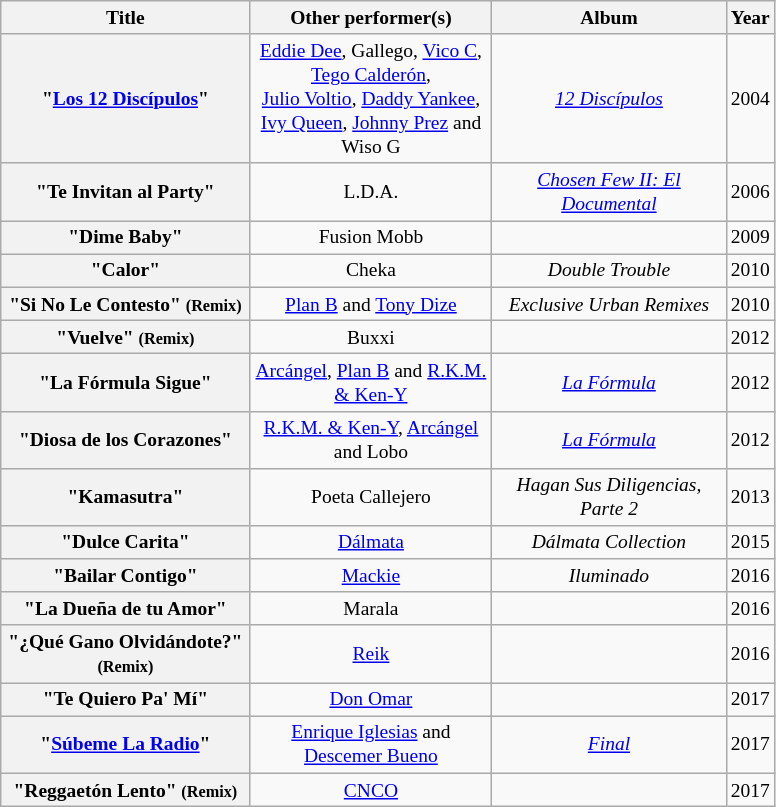<table class="wikitable plainrowheaders" style="font-size: 13px">
<tr>
<th width="160">Title</th>
<th width="155">Other performer(s)</th>
<th width="150">Album</th>
<th width="20">Year</th>
</tr>
<tr>
<th scope="row">"<a href='#'>Los 12 Discípulos</a>"</th>
<td align="center"><a href='#'>Eddie Dee</a>, Gallego, <a href='#'>Vico C</a>, <a href='#'>Tego Calderón</a>,<br><a href='#'>Julio Voltio</a>, <a href='#'>Daddy Yankee</a>, <a href='#'>Ivy Queen</a>, <a href='#'>Johnny Prez</a> and Wiso G</td>
<td align="center"><em><a href='#'>12 Discípulos</a></em></td>
<td align="center">2004</td>
</tr>
<tr>
<th scope="row">"Te Invitan al Party"</th>
<td align="center">L.D.A.</td>
<td align="center"><em><a href='#'>Chosen Few II: El Documental</a></em></td>
<td align="center">2006</td>
</tr>
<tr>
<th scope="row">"Dime Baby"</th>
<td align="center">Fusion Mobb</td>
<td></td>
<td align="center">2009</td>
</tr>
<tr>
<th scope="row">"Calor"</th>
<td align="center">Cheka</td>
<td align="center"><em>Double Trouble</em></td>
<td align="center">2010</td>
</tr>
<tr>
<th scope="row">"Si No Le Contesto" <small>(Remix)</small></th>
<td align="center"><a href='#'>Plan B</a> and <a href='#'>Tony Dize</a></td>
<td align="center"><em>Exclusive Urban Remixes</em></td>
<td align="center">2010</td>
</tr>
<tr>
<th scope="row">"Vuelve" <small>(Remix)</small></th>
<td align="center">Buxxi</td>
<td></td>
<td align="center">2012</td>
</tr>
<tr>
<th scope="row">"La Fórmula Sigue"</th>
<td align="center"><a href='#'>Arcángel</a>, <a href='#'>Plan B</a> and <a href='#'>R.K.M. & Ken-Y</a></td>
<td align="center"><em><a href='#'>La Fórmula</a></em></td>
<td align="center">2012</td>
</tr>
<tr>
<th scope="row">"Diosa de los Corazones"</th>
<td align="center"><a href='#'>R.K.M. & Ken-Y</a>, <a href='#'>Arcángel</a> and Lobo</td>
<td align="center"><em><a href='#'>La Fórmula</a></em></td>
<td align="center">2012</td>
</tr>
<tr>
<th scope="row">"Kamasutra"</th>
<td align="center">Poeta Callejero</td>
<td align="center"><em>Hagan Sus Diligencias, Parte 2</em></td>
<td align="center">2013</td>
</tr>
<tr>
<th scope="row">"Dulce Carita"</th>
<td align="center"><a href='#'>Dálmata</a></td>
<td align="center"><em>Dálmata Collection</em></td>
<td align="center">2015</td>
</tr>
<tr>
<th scope="row">"Bailar Contigo"</th>
<td align="center"><a href='#'>Mackie</a></td>
<td align="center"><em>Iluminado</em></td>
<td align="center">2016</td>
</tr>
<tr>
<th scope="row">"La Dueña de tu Amor"</th>
<td align="center">Marala</td>
<td></td>
<td align="center">2016</td>
</tr>
<tr>
<th scope="row">"¿Qué Gano Olvidándote?" <small>(Remix)</small></th>
<td align="center"><a href='#'>Reik</a></td>
<td></td>
<td align="center">2016</td>
</tr>
<tr>
<th scope="row">"Te Quiero Pa' Mí"</th>
<td align="center"><a href='#'>Don Omar</a></td>
<td></td>
<td align="center">2017</td>
</tr>
<tr>
<th scope="row">"<a href='#'>Súbeme La Radio</a>"</th>
<td align="center"><a href='#'>Enrique Iglesias</a> and <a href='#'>Descemer Bueno</a></td>
<td align="center"><em><a href='#'>Final</a></em></td>
<td align="center">2017</td>
</tr>
<tr>
<th scope="row">"Reggaetón Lento" <small>(Remix)</small></th>
<td align="center"><a href='#'>CNCO</a></td>
<td></td>
<td align="center">2017</td>
</tr>
</table>
